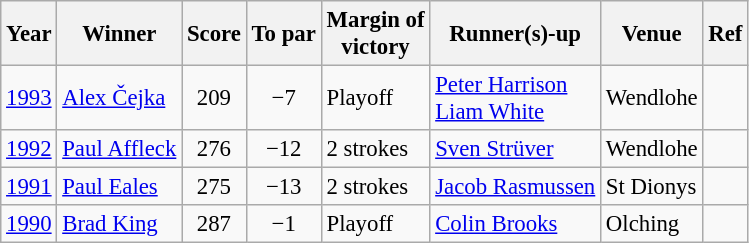<table class="wikitable" style="font-size:95%">
<tr>
<th>Year</th>
<th>Winner</th>
<th>Score</th>
<th>To par</th>
<th>Margin of<br>victory</th>
<th>Runner(s)-up</th>
<th>Venue</th>
<th>Ref</th>
</tr>
<tr>
<td><a href='#'>1993</a></td>
<td> <a href='#'>Alex Čejka</a></td>
<td align=center>209</td>
<td align=center>−7</td>
<td>Playoff</td>
<td> <a href='#'>Peter Harrison</a><br> <a href='#'>Liam White</a></td>
<td>Wendlohe</td>
<td></td>
</tr>
<tr>
<td><a href='#'>1992</a></td>
<td> <a href='#'>Paul Affleck</a></td>
<td align=center>276</td>
<td align=center>−12</td>
<td>2 strokes</td>
<td> <a href='#'>Sven Strüver</a></td>
<td>Wendlohe</td>
<td></td>
</tr>
<tr>
<td><a href='#'>1991</a></td>
<td> <a href='#'>Paul Eales</a></td>
<td align=center>275</td>
<td align=center>−13</td>
<td>2 strokes</td>
<td> <a href='#'>Jacob Rasmussen</a></td>
<td>St Dionys</td>
<td></td>
</tr>
<tr>
<td><a href='#'>1990</a></td>
<td> <a href='#'>Brad King</a></td>
<td align=center>287</td>
<td align=center>−1</td>
<td>Playoff</td>
<td> <a href='#'>Colin Brooks</a></td>
<td>Olching</td>
<td></td>
</tr>
</table>
